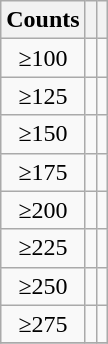<table class="wikitable">
<tr>
<th>Counts</th>
<th></th>
<th></th>
</tr>
<tr style="text-align:center;">
<td>≥100</td>
<td></td>
<td></td>
</tr>
<tr style="text-align:center;">
<td>≥125</td>
<td></td>
<td></td>
</tr>
<tr style="text-align:center;">
<td>≥150</td>
<td></td>
<td></td>
</tr>
<tr style="text-align:center;">
<td>≥175</td>
<td></td>
<td></td>
</tr>
<tr style="text-align:center;">
<td>≥200</td>
<td></td>
<td></td>
</tr>
<tr style="text-align:center;">
<td>≥225</td>
<td></td>
<td></td>
</tr>
<tr style="text-align:center;">
<td>≥250</td>
<td></td>
<td></td>
</tr>
<tr style="text-align:center;">
<td>≥275</td>
<td></td>
<td></td>
</tr>
<tr style="text-align:center;">
</tr>
</table>
